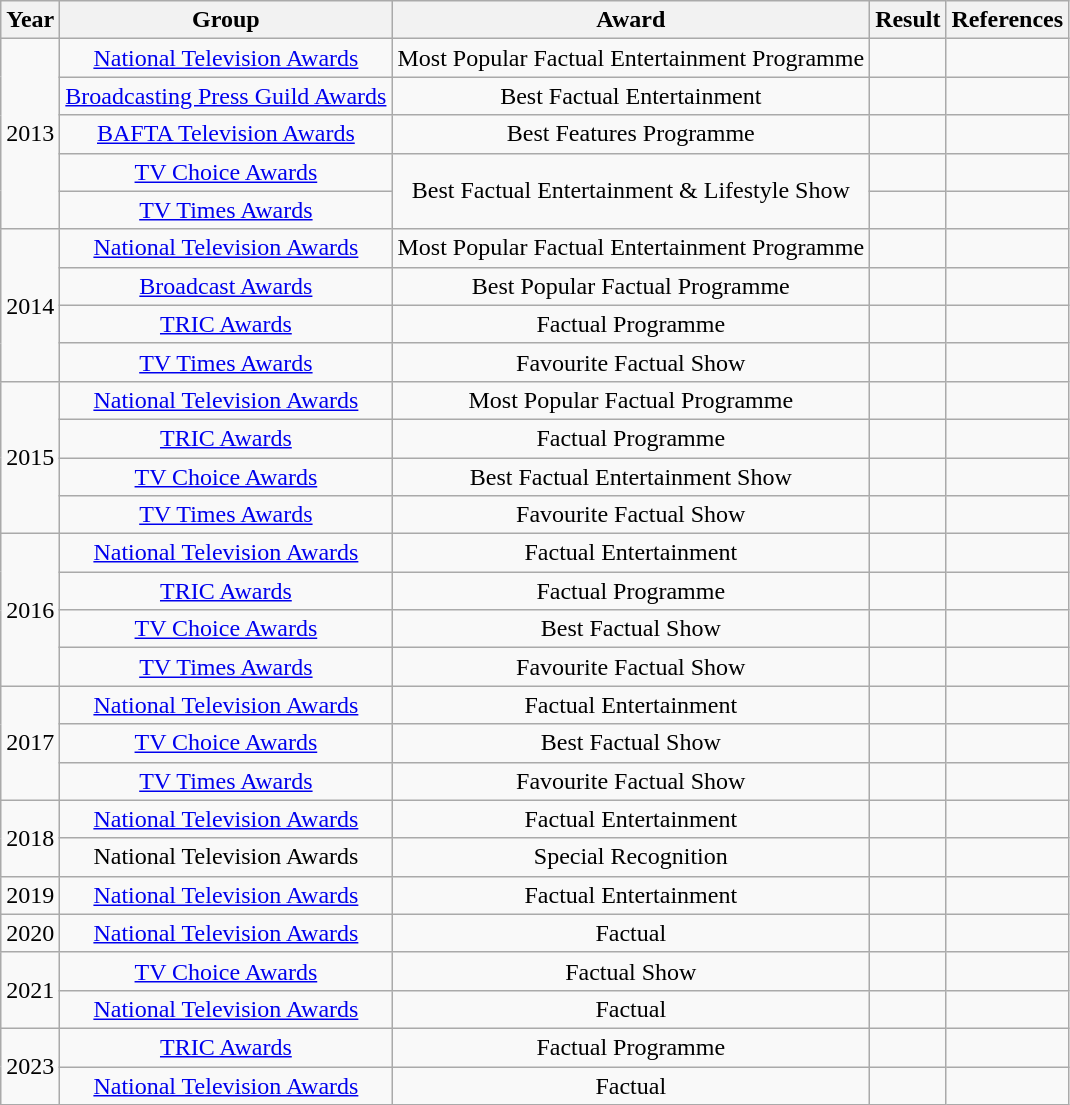<table class="wikitable" style="text-align:center;">
<tr>
<th>Year</th>
<th>Group</th>
<th>Award</th>
<th>Result</th>
<th>References</th>
</tr>
<tr>
<td rowspan="5">2013</td>
<td><a href='#'>National Television Awards</a></td>
<td>Most Popular Factual Entertainment Programme</td>
<td></td>
<td></td>
</tr>
<tr>
<td><a href='#'>Broadcasting Press Guild Awards</a></td>
<td>Best Factual Entertainment</td>
<td></td>
<td></td>
</tr>
<tr>
<td><a href='#'>BAFTA Television Awards</a></td>
<td>Best Features Programme</td>
<td></td>
<td></td>
</tr>
<tr>
<td><a href='#'>TV Choice Awards</a></td>
<td rowspan=2>Best Factual Entertainment & Lifestyle Show</td>
<td></td>
<td></td>
</tr>
<tr>
<td><a href='#'>TV Times Awards</a></td>
<td></td>
<td></td>
</tr>
<tr>
<td rowspan="4">2014</td>
<td><a href='#'>National Television Awards</a></td>
<td>Most Popular Factual Entertainment Programme</td>
<td></td>
<td></td>
</tr>
<tr>
<td><a href='#'>Broadcast Awards</a></td>
<td>Best Popular Factual Programme</td>
<td></td>
<td></td>
</tr>
<tr>
<td><a href='#'>TRIC Awards</a></td>
<td>Factual Programme</td>
<td></td>
<td></td>
</tr>
<tr>
<td><a href='#'>TV Times Awards</a></td>
<td>Favourite Factual Show</td>
<td></td>
<td></td>
</tr>
<tr>
<td rowspan=4>2015</td>
<td><a href='#'>National Television Awards</a></td>
<td>Most Popular Factual Programme</td>
<td></td>
<td></td>
</tr>
<tr>
<td><a href='#'>TRIC Awards</a></td>
<td>Factual Programme</td>
<td></td>
<td></td>
</tr>
<tr>
<td><a href='#'>TV Choice Awards</a></td>
<td>Best Factual Entertainment Show</td>
<td></td>
<td></td>
</tr>
<tr>
<td><a href='#'>TV Times Awards</a></td>
<td>Favourite Factual Show</td>
<td></td>
<td></td>
</tr>
<tr>
<td rowspan=4>2016</td>
<td><a href='#'>National Television Awards</a></td>
<td>Factual Entertainment</td>
<td></td>
<td></td>
</tr>
<tr>
<td><a href='#'>TRIC Awards</a></td>
<td>Factual Programme</td>
<td></td>
<td></td>
</tr>
<tr>
<td><a href='#'>TV Choice Awards</a></td>
<td>Best Factual Show</td>
<td></td>
<td></td>
</tr>
<tr>
<td><a href='#'>TV Times Awards</a></td>
<td>Favourite Factual Show</td>
<td></td>
<td></td>
</tr>
<tr>
<td rowspan=3>2017</td>
<td><a href='#'>National Television Awards</a></td>
<td>Factual Entertainment</td>
<td></td>
<td></td>
</tr>
<tr>
<td><a href='#'>TV Choice Awards</a></td>
<td>Best Factual Show</td>
<td></td>
<td></td>
</tr>
<tr>
<td><a href='#'>TV Times Awards</a></td>
<td>Favourite Factual Show</td>
<td></td>
<td></td>
</tr>
<tr>
<td rowspan=2>2018</td>
<td><a href='#'>National Television Awards</a></td>
<td>Factual Entertainment</td>
<td></td>
<td></td>
</tr>
<tr>
<td>National Television Awards</td>
<td>Special Recognition</td>
<td></td>
<td></td>
</tr>
<tr>
<td>2019</td>
<td><a href='#'>National Television Awards</a></td>
<td>Factual Entertainment</td>
<td></td>
<td></td>
</tr>
<tr>
<td>2020</td>
<td><a href='#'>National Television Awards</a></td>
<td>Factual</td>
<td></td>
<td></td>
</tr>
<tr>
<td rowspan=2>2021</td>
<td><a href='#'>TV Choice Awards</a></td>
<td>Factual Show</td>
<td></td>
<td></td>
</tr>
<tr>
<td><a href='#'>National Television Awards</a></td>
<td>Factual</td>
<td></td>
<td></td>
</tr>
<tr>
<td rowspan=2>2023</td>
<td><a href='#'>TRIC Awards</a></td>
<td>Factual Programme</td>
<td></td>
<td></td>
</tr>
<tr>
<td><a href='#'>National Television Awards</a></td>
<td>Factual</td>
<td></td>
<td></td>
</tr>
</table>
